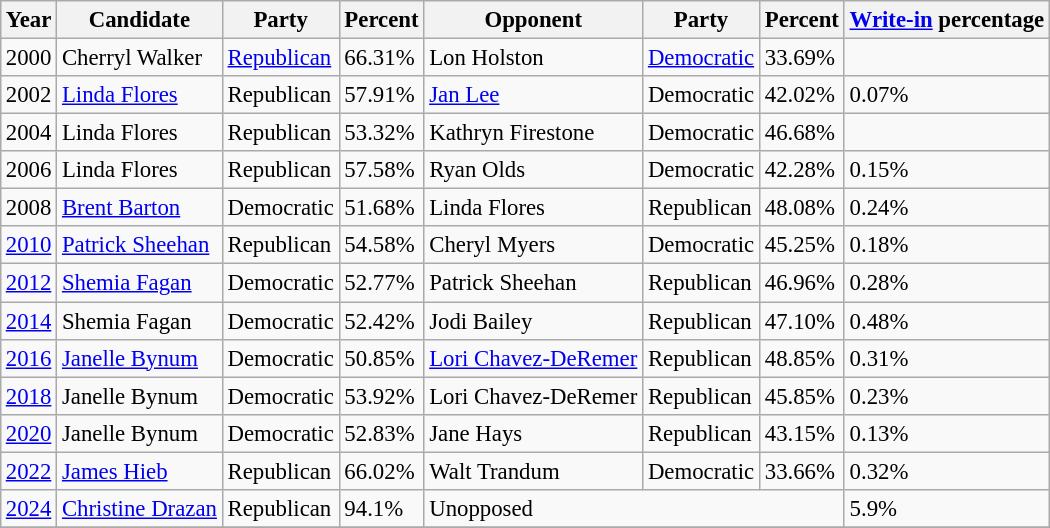<table class="wikitable sortable" style="margin:0.5em auto; font-size:95%;">
<tr>
<th>Year</th>
<th>Candidate</th>
<th>Party</th>
<th>Percent</th>
<th>Opponent</th>
<th>Party</th>
<th>Percent</th>
<th><a href='#'>Write-in</a> percentage</th>
</tr>
<tr>
<td>2000</td>
<td>Cherryl Walker</td>
<td><a href='#'>Republican</a></td>
<td>66.31%</td>
<td>Lon Holston</td>
<td><a href='#'>Democratic</a></td>
<td>33.69%</td>
<td></td>
</tr>
<tr>
<td>2002</td>
<td><a href='#'>Linda Flores</a></td>
<td>Republican</td>
<td>57.91%</td>
<td><a href='#'>Jan Lee</a></td>
<td>Democratic</td>
<td>42.02%</td>
<td>0.07%</td>
</tr>
<tr>
<td>2004</td>
<td>Linda Flores</td>
<td>Republican</td>
<td>53.32%</td>
<td>Kathryn Firestone</td>
<td>Democratic</td>
<td>46.68%</td>
<td></td>
</tr>
<tr>
<td>2006</td>
<td>Linda Flores</td>
<td>Republican</td>
<td>57.58%</td>
<td>Ryan Olds</td>
<td>Democratic</td>
<td>42.28%</td>
<td>0.15%</td>
</tr>
<tr>
<td>2008</td>
<td><a href='#'>Brent Barton</a></td>
<td>Democratic</td>
<td>51.68%</td>
<td>Linda Flores</td>
<td>Republican</td>
<td>48.08%</td>
<td>0.24%</td>
</tr>
<tr>
<td><a href='#'>2010</a></td>
<td><a href='#'>Patrick Sheehan</a></td>
<td>Republican</td>
<td>54.58%</td>
<td>Cheryl Myers</td>
<td>Democratic</td>
<td>45.25%</td>
<td>0.18%</td>
</tr>
<tr>
<td><a href='#'>2012</a></td>
<td><a href='#'>Shemia Fagan</a></td>
<td>Democratic</td>
<td>52.77%</td>
<td>Patrick Sheehan</td>
<td>Republican</td>
<td>46.96%</td>
<td>0.28%</td>
</tr>
<tr>
<td><a href='#'>2014</a></td>
<td>Shemia Fagan</td>
<td>Democratic</td>
<td>52.42%</td>
<td>Jodi Bailey</td>
<td>Republican</td>
<td>47.10%</td>
<td>0.48%</td>
</tr>
<tr>
<td><a href='#'>2016</a></td>
<td><a href='#'>Janelle Bynum</a></td>
<td>Democratic</td>
<td>50.85%</td>
<td><a href='#'>Lori Chavez-DeRemer</a></td>
<td>Republican</td>
<td>48.85%</td>
<td>0.31%</td>
</tr>
<tr>
<td><a href='#'>2018</a></td>
<td>Janelle Bynum</td>
<td>Democratic</td>
<td>53.92%</td>
<td>Lori Chavez-DeRemer</td>
<td>Republican</td>
<td>45.85%</td>
<td>0.23%</td>
</tr>
<tr>
<td><a href='#'>2020</a></td>
<td>Janelle Bynum</td>
<td>Democratic</td>
<td>52.83%</td>
<td>Jane Hays</td>
<td>Republican</td>
<td>43.15%</td>
<td>0.13%</td>
</tr>
<tr>
<td><a href='#'>2022</a></td>
<td><a href='#'>James Hieb</a></td>
<td>Republican</td>
<td>66.02%</td>
<td>Walt Trandum</td>
<td>Democratic</td>
<td>33.66%</td>
<td>0.32%</td>
</tr>
<tr>
<td><a href='#'>2024</a></td>
<td><a href='#'>Christine Drazan</a></td>
<td>Republican</td>
<td>94.1%</td>
<td colspan="3">Unopposed</td>
<td>5.9%</td>
</tr>
<tr>
</tr>
</table>
